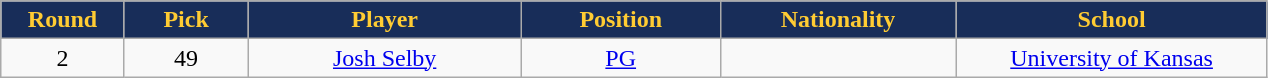<table class="wikitable sortable sortable">
<tr>
<th style="background:#182D59; color:#FFCC33" width=" 75px">Round</th>
<th style="background:#182D59; color:#FFCC33" width=" 75px">Pick</th>
<th style="background:#182D59; color:#FFCC33" width="175px">Player</th>
<th style="background:#182D59; color:#FFCC33" width="125px">Position</th>
<th style="background:#182D59; color:#FFCC33" width="150px">Nationality</th>
<th style="background:#182D59; color:#FFCC33" width="200px">School</th>
</tr>
<tr style="text-align: center">
<td>2</td>
<td>49</td>
<td><a href='#'>Josh Selby</a></td>
<td><a href='#'>PG</a></td>
<td></td>
<td><a href='#'>University of Kansas</a></td>
</tr>
</table>
